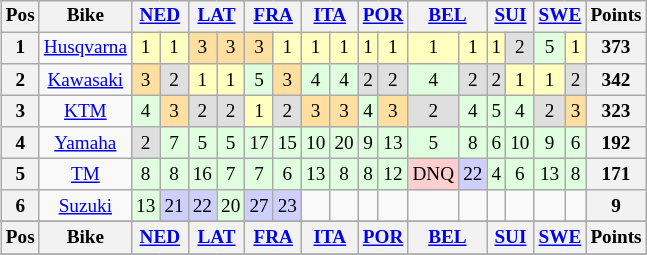<table>
<tr>
<td><br><table class="wikitable" style="font-size: 80%; text-align:center">
<tr valign="top">
<th valign="middle">Pos</th>
<th valign="middle">Bike</th>
<th colspan=2><a href='#'>NED</a><br></th>
<th colspan=2><a href='#'>LAT</a><br></th>
<th colspan=2><a href='#'>FRA</a><br></th>
<th colspan=2><a href='#'>ITA</a><br></th>
<th colspan=2><a href='#'>POR</a><br></th>
<th colspan=2><a href='#'>BEL</a><br></th>
<th colspan=2><a href='#'>SUI</a><br></th>
<th colspan=2><a href='#'>SWE</a><br></th>
<th valign="middle">Points</th>
</tr>
<tr>
<th>1</th>
<td><a href='#'>Husqvarna</a></td>
<td style="background:#ffffbf;">1</td>
<td style="background:#ffffbf;">1</td>
<td style="background:#ffdf9f;">3</td>
<td style="background:#ffdf9f;">3</td>
<td style="background:#ffdf9f;">3</td>
<td style="background:#ffffbf;">1</td>
<td style="background:#ffffbf;">1</td>
<td style="background:#ffffbf;">1</td>
<td style="background:#ffffbf;">1</td>
<td style="background:#ffffbf;">1</td>
<td style="background:#ffffbf;">1</td>
<td style="background:#ffffbf;">1</td>
<td style="background:#ffffbf;">1</td>
<td style="background:#dfdfdf;">2</td>
<td style="background:#dfffdf;">5</td>
<td style="background:#ffffbf;">1</td>
<th>373</th>
</tr>
<tr>
<th>2</th>
<td><a href='#'>Kawasaki</a></td>
<td style="background:#ffdf9f;">3</td>
<td style="background:#dfdfdf;">2</td>
<td style="background:#ffffbf;">1</td>
<td style="background:#ffffbf;">1</td>
<td style="background:#dfffdf;">5</td>
<td style="background:#ffdf9f;">3</td>
<td style="background:#dfffdf;">4</td>
<td style="background:#dfffdf;">4</td>
<td style="background:#dfdfdf;">2</td>
<td style="background:#dfdfdf;">2</td>
<td style="background:#dfffdf;">4</td>
<td style="background:#dfdfdf;">2</td>
<td style="background:#dfdfdf;">2</td>
<td style="background:#ffffbf;">1</td>
<td style="background:#ffffbf;">1</td>
<td style="background:#dfdfdf;">2</td>
<th>342</th>
</tr>
<tr>
<th>3</th>
<td><a href='#'>KTM</a></td>
<td style="background:#dfffdf;">4</td>
<td style="background:#ffdf9f;">3</td>
<td style="background:#dfdfdf;">2</td>
<td style="background:#dfdfdf;">2</td>
<td style="background:#ffffbf;">1</td>
<td style="background:#dfdfdf;">2</td>
<td style="background:#ffdf9f;">3</td>
<td style="background:#ffdf9f;">3</td>
<td style="background:#dfffdf;">4</td>
<td style="background:#ffdf9f;">3</td>
<td style="background:#dfdfdf;">2</td>
<td style="background:#dfffdf;">4</td>
<td style="background:#dfffdf;">5</td>
<td style="background:#dfffdf;">4</td>
<td style="background:#dfdfdf;">2</td>
<td style="background:#ffdf9f;">3</td>
<th>323</th>
</tr>
<tr>
<th>4</th>
<td><a href='#'>Yamaha</a></td>
<td style="background:#dfdfdf;">2</td>
<td style="background:#dfffdf;">7</td>
<td style="background:#dfffdf;">5</td>
<td style="background:#dfffdf;">5</td>
<td style="background:#dfffdf;">17</td>
<td style="background:#dfffdf;">15</td>
<td style="background:#dfffdf;">10</td>
<td style="background:#dfffdf;">20</td>
<td style="background:#dfffdf;">9</td>
<td style="background:#dfffdf;">13</td>
<td style="background:#dfffdf;">5</td>
<td style="background:#dfffdf;">8</td>
<td style="background:#dfffdf;">6</td>
<td style="background:#dfffdf;">10</td>
<td style="background:#dfffdf;">9</td>
<td style="background:#dfffdf;">6</td>
<th>192</th>
</tr>
<tr>
<th>5</th>
<td><a href='#'>TM</a></td>
<td style="background:#dfffdf;">8</td>
<td style="background:#dfffdf;">8</td>
<td style="background:#dfffdf;">16</td>
<td style="background:#dfffdf;">7</td>
<td style="background:#dfffdf;">7</td>
<td style="background:#dfffdf;">6</td>
<td style="background:#dfffdf;">13</td>
<td style="background:#dfffdf;">8</td>
<td style="background:#dfffdf;">8</td>
<td style="background:#dfffdf;">12</td>
<td style="background:#ffcfcf;">DNQ</td>
<td style="background:#cfcfff;">22</td>
<td style="background:#dfffdf;">4</td>
<td style="background:#dfffdf;">6</td>
<td style="background:#dfffdf;">13</td>
<td style="background:#dfffdf;">8</td>
<th>171</th>
</tr>
<tr>
<th>6</th>
<td><a href='#'>Suzuki</a></td>
<td style="background:#dfffdf;">13</td>
<td style="background:#cfcfff;">21</td>
<td style="background:#cfcfff;">22</td>
<td style="background:#dfffdf;">20</td>
<td style="background:#cfcfff;">27</td>
<td style="background:#cfcfff;">23</td>
<td></td>
<td></td>
<td></td>
<td></td>
<td></td>
<td></td>
<td></td>
<td></td>
<td></td>
<td></td>
<th>9</th>
</tr>
<tr>
</tr>
<tr valign="top">
<th valign="middle">Pos</th>
<th valign="middle">Bike</th>
<th colspan=2><a href='#'>NED</a><br></th>
<th colspan=2><a href='#'>LAT</a><br></th>
<th colspan=2><a href='#'>FRA</a><br></th>
<th colspan=2><a href='#'>ITA</a><br></th>
<th colspan=2><a href='#'>POR</a><br></th>
<th colspan=2><a href='#'>BEL</a><br></th>
<th colspan=2><a href='#'>SUI</a><br></th>
<th colspan=2><a href='#'>SWE</a><br></th>
<th valign="middle">Points</th>
</tr>
<tr>
</tr>
</table>
</td>
<td valign="top"><br></td>
</tr>
</table>
